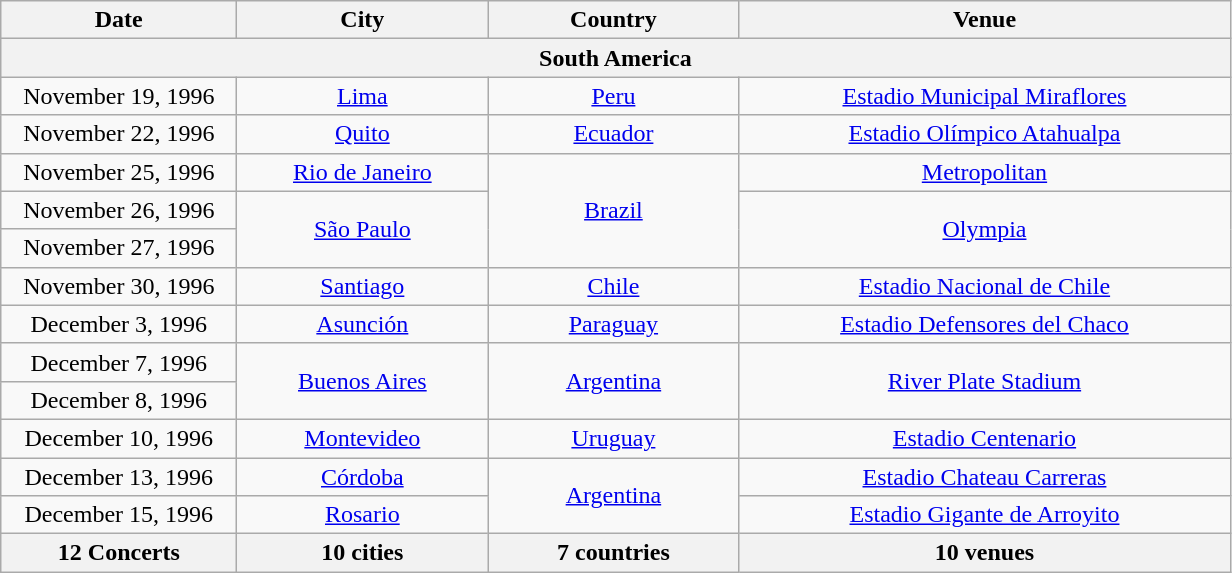<table class="wikitable plainrowheaders" style="text-align:center;">
<tr>
<th width="150">Date</th>
<th width="160">City</th>
<th width="160">Country</th>
<th width="320">Venue</th>
</tr>
<tr>
<th colspan="5">South America</th>
</tr>
<tr>
<td>November 19, 1996</td>
<td><a href='#'>Lima</a></td>
<td><a href='#'>Peru</a></td>
<td><a href='#'>Estadio Municipal Miraflores</a></td>
</tr>
<tr>
<td>November 22, 1996</td>
<td><a href='#'>Quito</a></td>
<td><a href='#'>Ecuador</a></td>
<td><a href='#'>Estadio Olímpico Atahualpa</a></td>
</tr>
<tr>
<td>November 25, 1996</td>
<td><a href='#'>Rio de Janeiro</a></td>
<td rowspan="3"><a href='#'>Brazil</a></td>
<td><a href='#'>Metropolitan</a></td>
</tr>
<tr>
<td>November 26, 1996</td>
<td rowspan="2"><a href='#'>São Paulo</a></td>
<td rowspan="2"><a href='#'>Olympia</a></td>
</tr>
<tr>
<td>November 27, 1996</td>
</tr>
<tr>
<td>November 30, 1996</td>
<td><a href='#'>Santiago</a></td>
<td><a href='#'>Chile</a></td>
<td><a href='#'>Estadio Nacional de Chile</a></td>
</tr>
<tr>
<td>December 3, 1996</td>
<td><a href='#'>Asunción</a></td>
<td><a href='#'>Paraguay</a></td>
<td><a href='#'>Estadio Defensores del Chaco</a></td>
</tr>
<tr>
<td>December 7, 1996</td>
<td rowspan="2"><a href='#'>Buenos Aires</a></td>
<td rowspan="2"><a href='#'>Argentina</a></td>
<td rowspan="2"><a href='#'>River Plate Stadium</a></td>
</tr>
<tr>
<td>December 8, 1996</td>
</tr>
<tr>
<td>December 10, 1996</td>
<td><a href='#'>Montevideo</a></td>
<td><a href='#'>Uruguay</a></td>
<td><a href='#'>Estadio Centenario</a></td>
</tr>
<tr>
<td>December 13, 1996</td>
<td><a href='#'>Córdoba</a></td>
<td rowspan="2"><a href='#'>Argentina</a></td>
<td><a href='#'>Estadio Chateau Carreras</a></td>
</tr>
<tr>
<td>December 15, 1996</td>
<td><a href='#'>Rosario</a></td>
<td><a href='#'>Estadio Gigante de Arroyito</a></td>
</tr>
<tr>
<th>12 Concerts</th>
<th>10 cities</th>
<th>7 countries</th>
<th>10 venues</th>
</tr>
</table>
